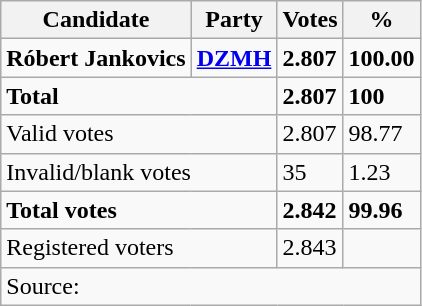<table class="wikitable" style="text-align: left;">
<tr>
<th>Candidate</th>
<th>Party</th>
<th>Votes</th>
<th>%</th>
</tr>
<tr>
<td><strong>Róbert Jankovics</strong></td>
<td><a href='#'><strong>DZMH</strong></a></td>
<td><strong>2.807</strong></td>
<td><strong>100.00</strong></td>
</tr>
<tr>
<td colspan="2"><strong>Total</strong></td>
<td><strong>2.807</strong></td>
<td><strong>100</strong></td>
</tr>
<tr>
<td colspan="2">Valid votes</td>
<td>2.807</td>
<td>98.77</td>
</tr>
<tr>
<td colspan="2">Invalid/blank votes</td>
<td>35</td>
<td>1.23</td>
</tr>
<tr>
<td colspan="2"><strong>Total votes</strong></td>
<td><strong>2.842</strong></td>
<td><strong>99.96</strong></td>
</tr>
<tr>
<td colspan="2">Registered voters</td>
<td>2.843</td>
<td></td>
</tr>
<tr>
<td colspan="4">Source: </td>
</tr>
</table>
